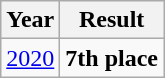<table class="wikitable">
<tr>
<th>Year</th>
<th>Result</th>
</tr>
<tr>
<td><a href='#'>2020</a></td>
<td><strong>7th place</strong></td>
</tr>
</table>
